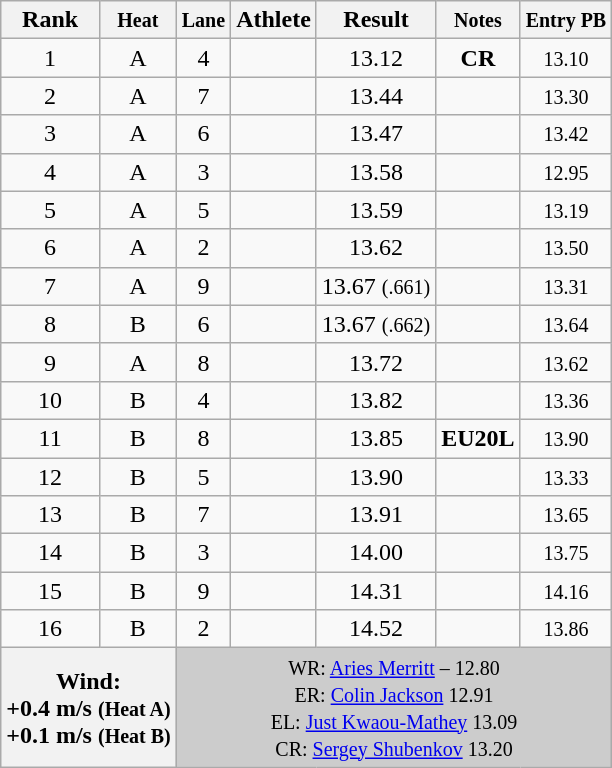<table class="wikitable sortable" style="text-align:center;">
<tr>
<th>Rank</th>
<th><small>Heat</small></th>
<th><small>Lane</small></th>
<th>Athlete</th>
<th>Result</th>
<th><small>Notes</small></th>
<th><small>Entry PB</small></th>
</tr>
<tr>
<td>1</td>
<td>A</td>
<td>4</td>
<td align=left></td>
<td>13.12</td>
<td> <strong>CR</strong></td>
<td><small>13.10</small></td>
</tr>
<tr>
<td>2</td>
<td>A</td>
<td>7</td>
<td align=left></td>
<td>13.44</td>
<td></td>
<td><small>13.30</small></td>
</tr>
<tr>
<td>3</td>
<td>A</td>
<td>6</td>
<td align=left></td>
<td>13.47</td>
<td></td>
<td><small>13.42</small></td>
</tr>
<tr>
<td>4</td>
<td>A</td>
<td>3</td>
<td align=left></td>
<td>13.58</td>
<td></td>
<td><small>12.95</small></td>
</tr>
<tr>
<td>5</td>
<td>A</td>
<td>5</td>
<td align=left></td>
<td>13.59</td>
<td></td>
<td><small>13.19</small></td>
</tr>
<tr>
<td>6</td>
<td>A</td>
<td>2</td>
<td align=left></td>
<td>13.62</td>
<td></td>
<td><small>13.50</small></td>
</tr>
<tr>
<td>7</td>
<td>A</td>
<td>9</td>
<td align=left></td>
<td>13.67 <small>(.661)</small></td>
<td></td>
<td><small>13.31</small></td>
</tr>
<tr>
<td>8</td>
<td>B</td>
<td>6</td>
<td align=left></td>
<td>13.67 <small>(.662)</small></td>
<td></td>
<td><small>13.64</small></td>
</tr>
<tr>
<td>9</td>
<td>A</td>
<td>8</td>
<td align=left></td>
<td>13.72</td>
<td></td>
<td><small>13.62</small></td>
</tr>
<tr>
<td>10</td>
<td>B</td>
<td>4</td>
<td align=left></td>
<td>13.82</td>
<td></td>
<td><small>13.36</small></td>
</tr>
<tr>
<td>11</td>
<td>B</td>
<td>8</td>
<td align=left></td>
<td>13.85</td>
<td><strong>EU20L</strong> </td>
<td><small>13.90</small></td>
</tr>
<tr>
<td>12</td>
<td>B</td>
<td>5</td>
<td align=left></td>
<td>13.90</td>
<td></td>
<td><small>13.33</small></td>
</tr>
<tr>
<td>13</td>
<td>B</td>
<td>7</td>
<td align=left></td>
<td>13.91</td>
<td></td>
<td><small>13.65</small></td>
</tr>
<tr>
<td>14</td>
<td>B</td>
<td>3</td>
<td align=left></td>
<td>14.00</td>
<td></td>
<td><small>13.75</small></td>
</tr>
<tr>
<td>15</td>
<td>B</td>
<td>9</td>
<td align=left></td>
<td>14.31</td>
<td></td>
<td><small>14.16</small></td>
</tr>
<tr>
<td>16</td>
<td>B</td>
<td>2</td>
<td align=left></td>
<td>14.52</td>
<td></td>
<td><small>13.86</small></td>
</tr>
<tr class="sortbottom">
<th colspan=2 align="left">Wind:<br>+0.4 m/s <small>(Heat A)</small><br>+0.1 m/s <small>(Heat B)</small></th>
<td colspan="5" bgcolor="#cccccc"><small>WR:   <a href='#'>Aries Merritt</a> – 12.80<br>ER:  <a href='#'>Colin Jackson</a> 12.91<br></small><small>EL:   <a href='#'>Just Kwaou-Mathey</a> 13.09<br>CR:  <a href='#'>Sergey Shubenkov</a> 13.20</small></td>
</tr>
</table>
